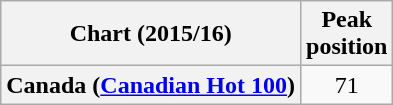<table class="wikitable sortable plainrowheaders" style="text-align:center">
<tr>
<th scope="col">Chart (2015/16)</th>
<th scope="col">Peak<br>position</th>
</tr>
<tr>
<th scope="row">Canada (<a href='#'>Canadian Hot 100</a>)</th>
<td>71</td>
</tr>
</table>
